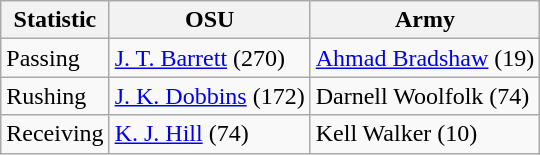<table class="wikitable">
<tr>
<th>Statistic</th>
<th>OSU</th>
<th>Army</th>
</tr>
<tr>
<td>Passing</td>
<td><a href='#'>J. T. Barrett</a> (270)</td>
<td><a href='#'>Ahmad Bradshaw</a> (19)</td>
</tr>
<tr>
<td>Rushing</td>
<td><a href='#'>J. K. Dobbins</a> (172)</td>
<td>Darnell Woolfolk (74)</td>
</tr>
<tr>
<td>Receiving</td>
<td><a href='#'>K. J. Hill</a> (74)</td>
<td>Kell Walker (10)</td>
</tr>
</table>
